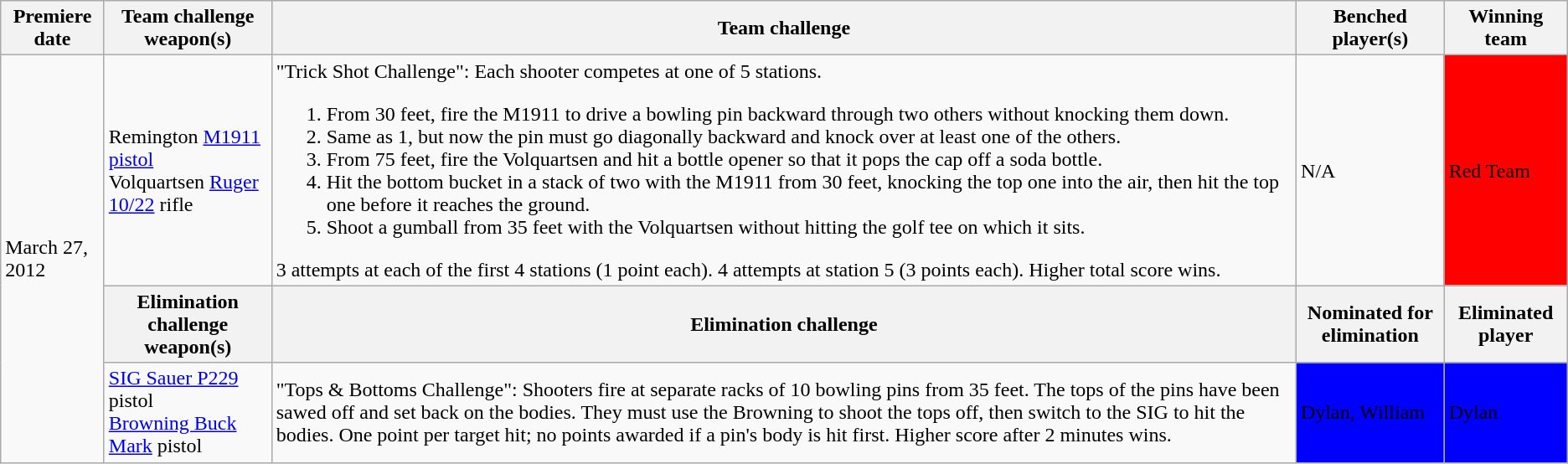<table class="wikitable">
<tr>
<th>Premiere date</th>
<th>Team challenge weapon(s)</th>
<th>Team challenge</th>
<th>Benched player(s)</th>
<th>Winning team</th>
</tr>
<tr>
<td rowspan="3">March 27, 2012</td>
<td>Remington <a href='#'>M1911 pistol</a><br>Volquartsen <a href='#'>Ruger 10/22</a> rifle</td>
<td>"Trick Shot Challenge": Each shooter competes at one of 5 stations.<br><ol><li>From 30 feet, fire the M1911 to drive a bowling pin backward through two others without knocking them down.</li><li>Same as 1, but now the pin must go diagonally backward and knock over at least one of the others.</li><li>From 75 feet, fire the Volquartsen and hit a bottle opener so that it pops the cap off a soda bottle.</li><li>Hit the bottom bucket in a stack of two with the M1911 from 30 feet, knocking the top one into the air, then hit the top one before it reaches the ground.</li><li>Shoot a gumball from 35 feet with the Volquartsen without hitting the golf tee on which it sits.</li></ol>3 attempts at each of the first 4 stations (1 point each). 4 attempts at station 5 (3 points each). Higher total score wins.</td>
<td>N/A</td>
<td bgcolor="red"><span>Red Team</span></td>
</tr>
<tr>
<th>Elimination challenge weapon(s)</th>
<th>Elimination challenge</th>
<th>Nominated for elimination</th>
<th>Eliminated player</th>
</tr>
<tr>
<td><a href='#'>SIG Sauer P229</a> pistol<br><a href='#'>Browning Buck Mark</a> pistol</td>
<td>"Tops & Bottoms Challenge": Shooters fire at separate racks of 10 bowling pins from 35 feet. The tops of the pins have been sawed off and set back on the bodies. They must use the Browning to shoot the tops off, then switch to the SIG to hit the bodies. One point per target hit; no points awarded if a pin's body is hit first. Higher score after 2 minutes wins.</td>
<td bgcolor="blue"><span>Dylan, William</span></td>
<td bgcolor="blue"><span>Dylan</span></td>
</tr>
</table>
